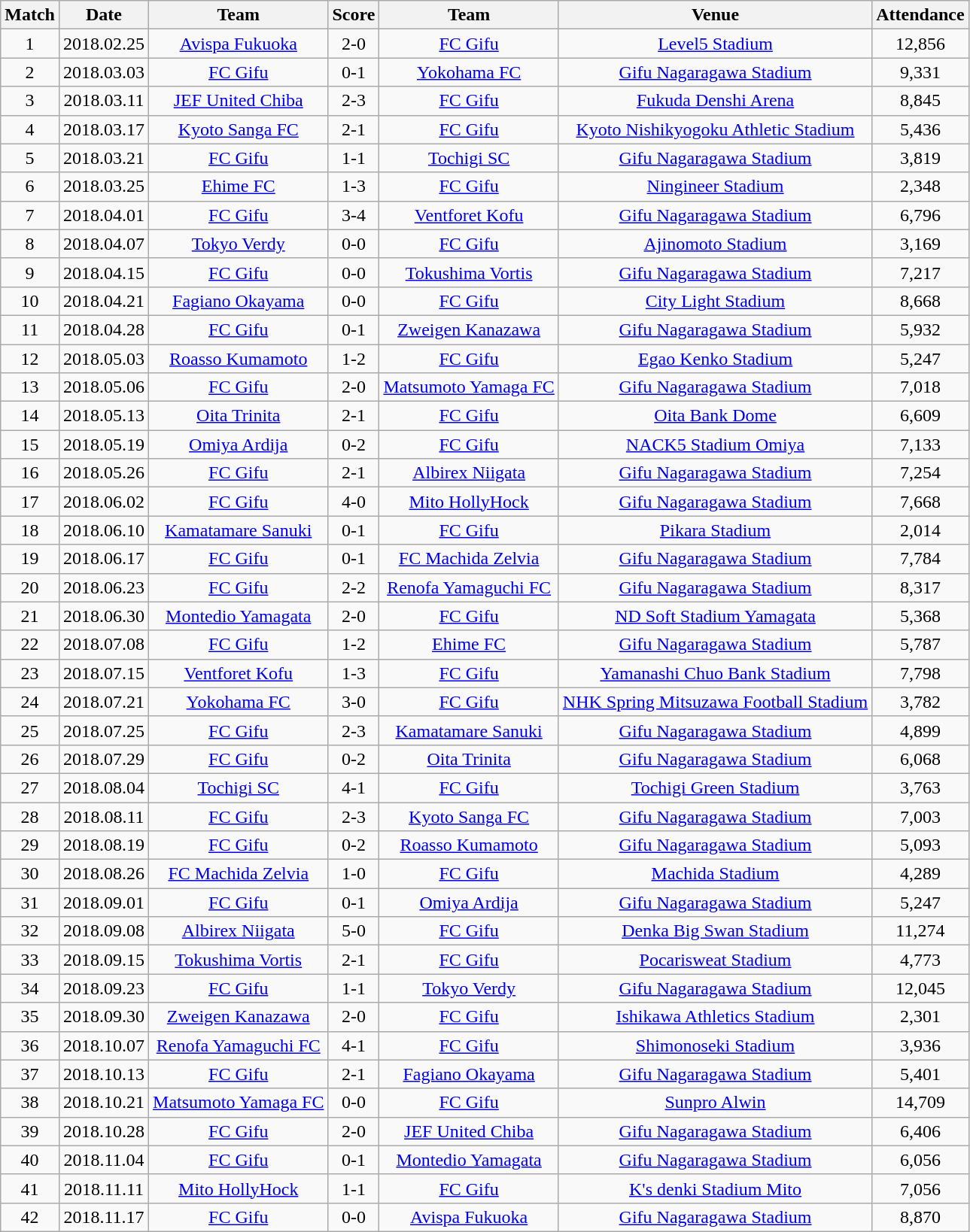<table class="wikitable sortable" style="text-align:center;">
<tr>
<th>Match</th>
<th>Date</th>
<th>Team</th>
<th>Score</th>
<th>Team</th>
<th>Venue</th>
<th>Attendance</th>
</tr>
<tr>
<td>1</td>
<td>2018.02.25</td>
<td><a href='#'>Avispa Fukuoka</a></td>
<td>2-0</td>
<td><a href='#'>FC Gifu</a></td>
<td><a href='#'>Level5 Stadium</a></td>
<td>12,856</td>
</tr>
<tr>
<td>2</td>
<td>2018.03.03</td>
<td><a href='#'>FC Gifu</a></td>
<td>0-1</td>
<td><a href='#'>Yokohama FC</a></td>
<td><a href='#'>Gifu Nagaragawa Stadium</a></td>
<td>9,331</td>
</tr>
<tr>
<td>3</td>
<td>2018.03.11</td>
<td><a href='#'>JEF United Chiba</a></td>
<td>2-3</td>
<td><a href='#'>FC Gifu</a></td>
<td><a href='#'>Fukuda Denshi Arena</a></td>
<td>8,845</td>
</tr>
<tr>
<td>4</td>
<td>2018.03.17</td>
<td><a href='#'>Kyoto Sanga FC</a></td>
<td>2-1</td>
<td><a href='#'>FC Gifu</a></td>
<td><a href='#'>Kyoto Nishikyogoku Athletic Stadium</a></td>
<td>5,436</td>
</tr>
<tr>
<td>5</td>
<td>2018.03.21</td>
<td><a href='#'>FC Gifu</a></td>
<td>1-1</td>
<td><a href='#'>Tochigi SC</a></td>
<td><a href='#'>Gifu Nagaragawa Stadium</a></td>
<td>3,819</td>
</tr>
<tr>
<td>6</td>
<td>2018.03.25</td>
<td><a href='#'>Ehime FC</a></td>
<td>1-3</td>
<td><a href='#'>FC Gifu</a></td>
<td><a href='#'>Ningineer Stadium</a></td>
<td>2,348</td>
</tr>
<tr>
<td>7</td>
<td>2018.04.01</td>
<td><a href='#'>FC Gifu</a></td>
<td>3-4</td>
<td><a href='#'>Ventforet Kofu</a></td>
<td><a href='#'>Gifu Nagaragawa Stadium</a></td>
<td>6,796</td>
</tr>
<tr>
<td>8</td>
<td>2018.04.07</td>
<td><a href='#'>Tokyo Verdy</a></td>
<td>0-0</td>
<td><a href='#'>FC Gifu</a></td>
<td><a href='#'>Ajinomoto Stadium</a></td>
<td>3,169</td>
</tr>
<tr>
<td>9</td>
<td>2018.04.15</td>
<td><a href='#'>FC Gifu</a></td>
<td>0-0</td>
<td><a href='#'>Tokushima Vortis</a></td>
<td><a href='#'>Gifu Nagaragawa Stadium</a></td>
<td>7,217</td>
</tr>
<tr>
<td>10</td>
<td>2018.04.21</td>
<td><a href='#'>Fagiano Okayama</a></td>
<td>0-0</td>
<td><a href='#'>FC Gifu</a></td>
<td><a href='#'>City Light Stadium</a></td>
<td>8,668</td>
</tr>
<tr>
<td>11</td>
<td>2018.04.28</td>
<td><a href='#'>FC Gifu</a></td>
<td>0-1</td>
<td><a href='#'>Zweigen Kanazawa</a></td>
<td><a href='#'>Gifu Nagaragawa Stadium</a></td>
<td>5,932</td>
</tr>
<tr>
<td>12</td>
<td>2018.05.03</td>
<td><a href='#'>Roasso Kumamoto</a></td>
<td>1-2</td>
<td><a href='#'>FC Gifu</a></td>
<td><a href='#'>Egao Kenko Stadium</a></td>
<td>5,247</td>
</tr>
<tr>
<td>13</td>
<td>2018.05.06</td>
<td><a href='#'>FC Gifu</a></td>
<td>2-0</td>
<td><a href='#'>Matsumoto Yamaga FC</a></td>
<td><a href='#'>Gifu Nagaragawa Stadium</a></td>
<td>7,018</td>
</tr>
<tr>
<td>14</td>
<td>2018.05.13</td>
<td><a href='#'>Oita Trinita</a></td>
<td>2-1</td>
<td><a href='#'>FC Gifu</a></td>
<td><a href='#'>Oita Bank Dome</a></td>
<td>6,609</td>
</tr>
<tr>
<td>15</td>
<td>2018.05.19</td>
<td><a href='#'>Omiya Ardija</a></td>
<td>0-2</td>
<td><a href='#'>FC Gifu</a></td>
<td><a href='#'>NACK5 Stadium Omiya</a></td>
<td>7,133</td>
</tr>
<tr>
<td>16</td>
<td>2018.05.26</td>
<td><a href='#'>FC Gifu</a></td>
<td>2-1</td>
<td><a href='#'>Albirex Niigata</a></td>
<td><a href='#'>Gifu Nagaragawa Stadium</a></td>
<td>7,254</td>
</tr>
<tr>
<td>17</td>
<td>2018.06.02</td>
<td><a href='#'>FC Gifu</a></td>
<td>4-0</td>
<td><a href='#'>Mito HollyHock</a></td>
<td><a href='#'>Gifu Nagaragawa Stadium</a></td>
<td>7,668</td>
</tr>
<tr>
<td>18</td>
<td>2018.06.10</td>
<td><a href='#'>Kamatamare Sanuki</a></td>
<td>0-1</td>
<td><a href='#'>FC Gifu</a></td>
<td><a href='#'>Pikara Stadium</a></td>
<td>2,014</td>
</tr>
<tr>
<td>19</td>
<td>2018.06.17</td>
<td><a href='#'>FC Gifu</a></td>
<td>0-1</td>
<td><a href='#'>FC Machida Zelvia</a></td>
<td><a href='#'>Gifu Nagaragawa Stadium</a></td>
<td>7,784</td>
</tr>
<tr>
<td>20</td>
<td>2018.06.23</td>
<td><a href='#'>FC Gifu</a></td>
<td>2-2</td>
<td><a href='#'>Renofa Yamaguchi FC</a></td>
<td><a href='#'>Gifu Nagaragawa Stadium</a></td>
<td>8,317</td>
</tr>
<tr>
<td>21</td>
<td>2018.06.30</td>
<td><a href='#'>Montedio Yamagata</a></td>
<td>2-0</td>
<td><a href='#'>FC Gifu</a></td>
<td><a href='#'>ND Soft Stadium Yamagata</a></td>
<td>5,368</td>
</tr>
<tr>
<td>22</td>
<td>2018.07.08</td>
<td><a href='#'>FC Gifu</a></td>
<td>1-2</td>
<td><a href='#'>Ehime FC</a></td>
<td><a href='#'>Gifu Nagaragawa Stadium</a></td>
<td>5,787</td>
</tr>
<tr>
<td>23</td>
<td>2018.07.15</td>
<td><a href='#'>Ventforet Kofu</a></td>
<td>1-3</td>
<td><a href='#'>FC Gifu</a></td>
<td><a href='#'>Yamanashi Chuo Bank Stadium</a></td>
<td>7,798</td>
</tr>
<tr>
<td>24</td>
<td>2018.07.21</td>
<td><a href='#'>Yokohama FC</a></td>
<td>3-0</td>
<td><a href='#'>FC Gifu</a></td>
<td><a href='#'>NHK Spring Mitsuzawa Football Stadium</a></td>
<td>3,782</td>
</tr>
<tr>
<td>25</td>
<td>2018.07.25</td>
<td><a href='#'>FC Gifu</a></td>
<td>2-3</td>
<td><a href='#'>Kamatamare Sanuki</a></td>
<td><a href='#'>Gifu Nagaragawa Stadium</a></td>
<td>4,899</td>
</tr>
<tr>
<td>26</td>
<td>2018.07.29</td>
<td><a href='#'>FC Gifu</a></td>
<td>0-2</td>
<td><a href='#'>Oita Trinita</a></td>
<td><a href='#'>Gifu Nagaragawa Stadium</a></td>
<td>6,068</td>
</tr>
<tr>
<td>27</td>
<td>2018.08.04</td>
<td><a href='#'>Tochigi SC</a></td>
<td>4-1</td>
<td><a href='#'>FC Gifu</a></td>
<td><a href='#'>Tochigi Green Stadium</a></td>
<td>3,763</td>
</tr>
<tr>
<td>28</td>
<td>2018.08.11</td>
<td><a href='#'>FC Gifu</a></td>
<td>2-3</td>
<td><a href='#'>Kyoto Sanga FC</a></td>
<td><a href='#'>Gifu Nagaragawa Stadium</a></td>
<td>7,003</td>
</tr>
<tr>
<td>29</td>
<td>2018.08.19</td>
<td><a href='#'>FC Gifu</a></td>
<td>0-2</td>
<td><a href='#'>Roasso Kumamoto</a></td>
<td><a href='#'>Gifu Nagaragawa Stadium</a></td>
<td>5,093</td>
</tr>
<tr>
<td>30</td>
<td>2018.08.26</td>
<td><a href='#'>FC Machida Zelvia</a></td>
<td>1-0</td>
<td><a href='#'>FC Gifu</a></td>
<td><a href='#'>Machida Stadium</a></td>
<td>4,289</td>
</tr>
<tr>
<td>31</td>
<td>2018.09.01</td>
<td><a href='#'>FC Gifu</a></td>
<td>0-1</td>
<td><a href='#'>Omiya Ardija</a></td>
<td><a href='#'>Gifu Nagaragawa Stadium</a></td>
<td>5,247</td>
</tr>
<tr>
<td>32</td>
<td>2018.09.08</td>
<td><a href='#'>Albirex Niigata</a></td>
<td>5-0</td>
<td><a href='#'>FC Gifu</a></td>
<td><a href='#'>Denka Big Swan Stadium</a></td>
<td>11,274</td>
</tr>
<tr>
<td>33</td>
<td>2018.09.15</td>
<td><a href='#'>Tokushima Vortis</a></td>
<td>2-1</td>
<td><a href='#'>FC Gifu</a></td>
<td><a href='#'>Pocarisweat Stadium</a></td>
<td>4,773</td>
</tr>
<tr>
<td>34</td>
<td>2018.09.23</td>
<td><a href='#'>FC Gifu</a></td>
<td>1-1</td>
<td><a href='#'>Tokyo Verdy</a></td>
<td><a href='#'>Gifu Nagaragawa Stadium</a></td>
<td>12,045</td>
</tr>
<tr>
<td>35</td>
<td>2018.09.30</td>
<td><a href='#'>Zweigen Kanazawa</a></td>
<td>2-0</td>
<td><a href='#'>FC Gifu</a></td>
<td><a href='#'>Ishikawa Athletics Stadium</a></td>
<td>2,301</td>
</tr>
<tr>
<td>36</td>
<td>2018.10.07</td>
<td><a href='#'>Renofa Yamaguchi FC</a></td>
<td>4-1</td>
<td><a href='#'>FC Gifu</a></td>
<td><a href='#'>Shimonoseki Stadium</a></td>
<td>3,936</td>
</tr>
<tr>
<td>37</td>
<td>2018.10.13</td>
<td><a href='#'>FC Gifu</a></td>
<td>2-1</td>
<td><a href='#'>Fagiano Okayama</a></td>
<td><a href='#'>Gifu Nagaragawa Stadium</a></td>
<td>5,401</td>
</tr>
<tr>
<td>38</td>
<td>2018.10.21</td>
<td><a href='#'>Matsumoto Yamaga FC</a></td>
<td>0-0</td>
<td><a href='#'>FC Gifu</a></td>
<td><a href='#'>Sunpro Alwin</a></td>
<td>14,709</td>
</tr>
<tr>
<td>39</td>
<td>2018.10.28</td>
<td><a href='#'>FC Gifu</a></td>
<td>2-0</td>
<td><a href='#'>JEF United Chiba</a></td>
<td><a href='#'>Gifu Nagaragawa Stadium</a></td>
<td>6,406</td>
</tr>
<tr>
<td>40</td>
<td>2018.11.04</td>
<td><a href='#'>FC Gifu</a></td>
<td>0-1</td>
<td><a href='#'>Montedio Yamagata</a></td>
<td><a href='#'>Gifu Nagaragawa Stadium</a></td>
<td>6,056</td>
</tr>
<tr>
<td>41</td>
<td>2018.11.11</td>
<td><a href='#'>Mito HollyHock</a></td>
<td>1-1</td>
<td><a href='#'>FC Gifu</a></td>
<td><a href='#'>K's denki Stadium Mito</a></td>
<td>7,056</td>
</tr>
<tr>
<td>42</td>
<td>2018.11.17</td>
<td><a href='#'>FC Gifu</a></td>
<td>0-0</td>
<td><a href='#'>Avispa Fukuoka</a></td>
<td><a href='#'>Gifu Nagaragawa Stadium</a></td>
<td>8,870</td>
</tr>
</table>
